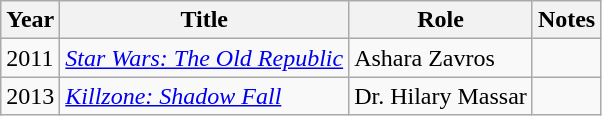<table class="wikitable sortable">
<tr>
<th>Year</th>
<th>Title</th>
<th>Role</th>
<th class="unsortable">Notes</th>
</tr>
<tr>
<td>2011</td>
<td><em><a href='#'>Star Wars: The Old Republic</a></em></td>
<td>Ashara Zavros</td>
<td></td>
</tr>
<tr>
<td>2013</td>
<td><em><a href='#'>Killzone: Shadow Fall</a></em></td>
<td>Dr. Hilary Massar</td>
<td></td>
</tr>
</table>
